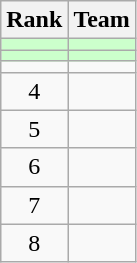<table class="wikitable">
<tr>
<th>Rank</th>
<th>Team</th>
</tr>
<tr bgcolor=ccffcc>
<td align=center></td>
<td></td>
</tr>
<tr bgcolor=ccffcc>
<td align=center></td>
<td></td>
</tr>
<tr>
<td align=center></td>
<td></td>
</tr>
<tr>
<td align=center>4</td>
<td></td>
</tr>
<tr>
<td align=center>5</td>
<td></td>
</tr>
<tr>
<td align=center>6</td>
<td></td>
</tr>
<tr>
<td align=center>7</td>
<td></td>
</tr>
<tr>
<td align=center>8</td>
<td></td>
</tr>
</table>
